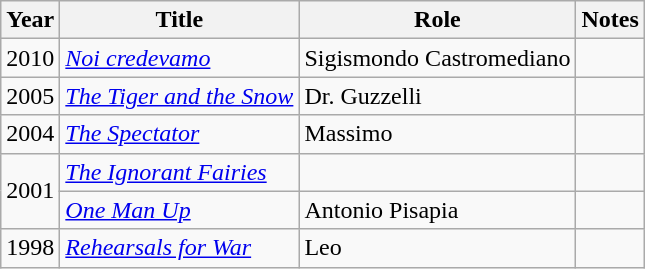<table class="wikitable sortable">
<tr>
<th>Year</th>
<th>Title</th>
<th>Role</th>
<th class="unsortable">Notes</th>
</tr>
<tr>
<td>2010</td>
<td><em><a href='#'>Noi credevamo</a></em></td>
<td>Sigismondo Castromediano</td>
<td></td>
</tr>
<tr>
<td>2005</td>
<td><em><a href='#'>The Tiger and the Snow</a></em></td>
<td>Dr. Guzzelli</td>
<td></td>
</tr>
<tr>
<td>2004</td>
<td><em><a href='#'>The Spectator</a></em></td>
<td>Massimo</td>
<td></td>
</tr>
<tr>
<td rowspan="2">2001</td>
<td><em><a href='#'>The Ignorant Fairies</a></em></td>
<td></td>
<td></td>
</tr>
<tr>
<td><em><a href='#'>One Man Up</a></em></td>
<td>Antonio Pisapia</td>
<td></td>
</tr>
<tr>
<td>1998</td>
<td><em><a href='#'>Rehearsals for War</a></em></td>
<td>Leo</td>
<td></td>
</tr>
</table>
